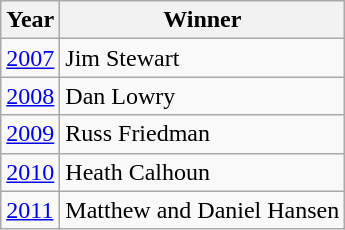<table class="wikitable">
<tr>
<th>Year</th>
<th>Winner</th>
</tr>
<tr>
<td><a href='#'>2007</a></td>
<td>Jim Stewart</td>
</tr>
<tr>
<td><a href='#'>2008</a></td>
<td>Dan Lowry</td>
</tr>
<tr>
<td><a href='#'>2009</a></td>
<td>Russ Friedman</td>
</tr>
<tr>
<td><a href='#'>2010</a></td>
<td>Heath Calhoun</td>
</tr>
<tr>
<td><a href='#'>2011</a></td>
<td>Matthew and Daniel Hansen</td>
</tr>
</table>
